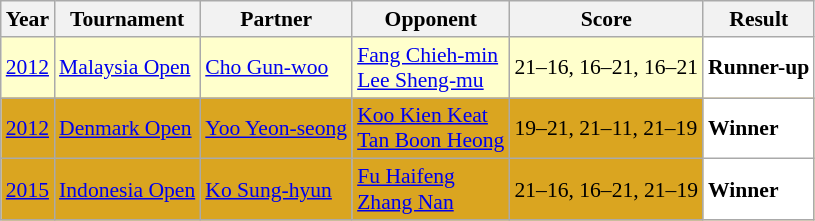<table class="sortable wikitable" style="font-size: 90%;">
<tr>
<th>Year</th>
<th>Tournament</th>
<th>Partner</th>
<th>Opponent</th>
<th>Score</th>
<th>Result</th>
</tr>
<tr style="background:#FFFFCC">
<td align="center"><a href='#'>2012</a></td>
<td align="left"><a href='#'>Malaysia Open</a></td>
<td align="left"> <a href='#'>Cho Gun-woo</a></td>
<td align="left"> <a href='#'>Fang Chieh-min</a> <br>  <a href='#'>Lee Sheng-mu</a></td>
<td align="left">21–16, 16–21, 16–21</td>
<td style="text-align:left; background:white"> <strong>Runner-up</strong></td>
</tr>
<tr style="background:#DAA520">
<td align="center"><a href='#'>2012</a></td>
<td align="left"><a href='#'>Denmark Open</a></td>
<td align="left"> <a href='#'>Yoo Yeon-seong</a></td>
<td align="left"> <a href='#'>Koo Kien Keat</a> <br>  <a href='#'>Tan Boon Heong</a></td>
<td align="left">19–21, 21–11, 21–19</td>
<td style="text-align:left; background:white"> <strong>Winner</strong></td>
</tr>
<tr style="background:#DAA520">
<td align="center"><a href='#'>2015</a></td>
<td align="left"><a href='#'>Indonesia Open</a></td>
<td align="left"> <a href='#'>Ko Sung-hyun</a></td>
<td align="left"> <a href='#'>Fu Haifeng</a> <br>  <a href='#'>Zhang Nan</a></td>
<td align="left">21–16, 16–21, 21–19</td>
<td style="text-align:left; background:white"> <strong>Winner</strong></td>
</tr>
</table>
